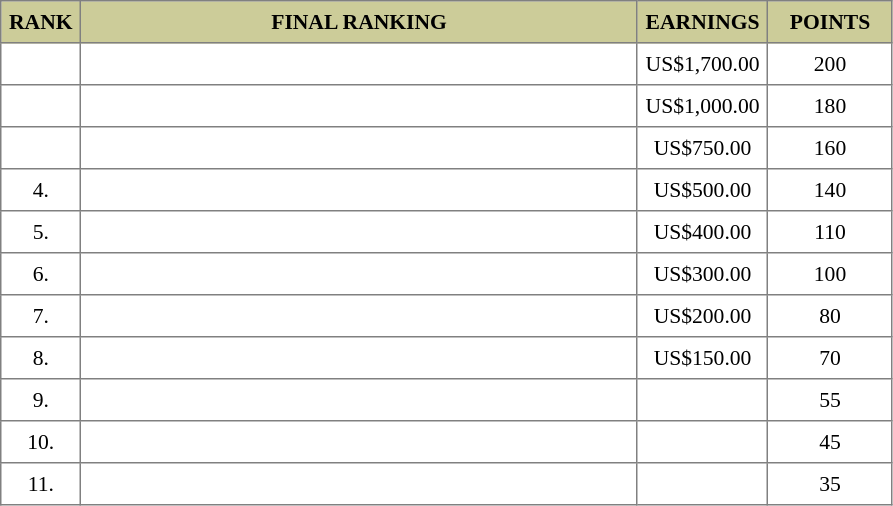<table border="1" cellspacing="2" cellpadding="5" style="border-collapse: collapse; font-size: 90%;">
<tr bgcolor="CCCC99">
<th>RANK</th>
<th style="width: 25em">FINAL RANKING</th>
<th style="width: 5em">EARNINGS</th>
<th style="width: 5em">POINTS</th>
</tr>
<tr>
<td align="center"></td>
<td></td>
<td align="center">US$1,700.00</td>
<td align="center">200</td>
</tr>
<tr>
<td align="center"></td>
<td></td>
<td align="center">US$1,000.00</td>
<td align="center">180</td>
</tr>
<tr>
<td align="center"></td>
<td></td>
<td align="center">US$750.00</td>
<td align="center">160</td>
</tr>
<tr>
<td align="center">4.</td>
<td></td>
<td align="center">US$500.00</td>
<td align="center">140</td>
</tr>
<tr>
<td align="center">5.</td>
<td></td>
<td align="center">US$400.00</td>
<td align="center">110</td>
</tr>
<tr>
<td align="center">6.</td>
<td></td>
<td align="center">US$300.00</td>
<td align="center">100</td>
</tr>
<tr>
<td align="center">7.</td>
<td></td>
<td align="center">US$200.00</td>
<td align="center">80</td>
</tr>
<tr>
<td align="center">8.</td>
<td></td>
<td align="center">US$150.00</td>
<td align="center">70</td>
</tr>
<tr>
<td align="center">9.</td>
<td></td>
<td align="center"></td>
<td align="center">55</td>
</tr>
<tr>
<td align="center">10.</td>
<td></td>
<td align="center"></td>
<td align="center">45</td>
</tr>
<tr>
<td align="center">11.</td>
<td></td>
<td align="center"></td>
<td align="center">35</td>
</tr>
</table>
